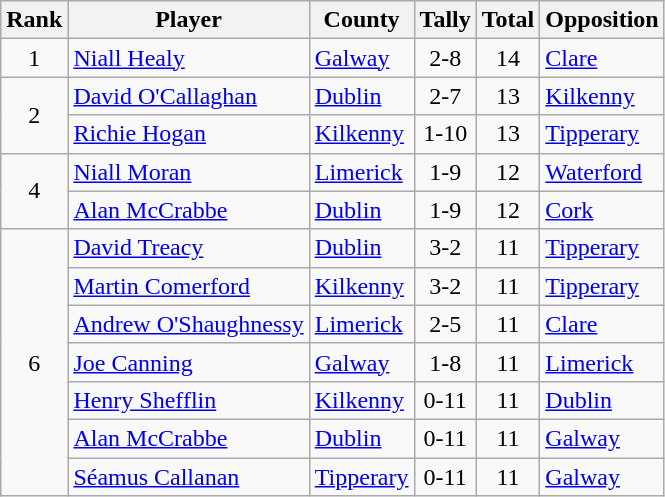<table class="wikitable">
<tr>
<th>Rank</th>
<th>Player</th>
<th>County</th>
<th>Tally</th>
<th>Total</th>
<th>Opposition</th>
</tr>
<tr>
<td rowspan=1 align=center>1</td>
<td><a href='#'>Niall Healy</a></td>
<td><a href='#'>Galway</a></td>
<td align=center>2-8</td>
<td align=center>14</td>
<td><a href='#'>Clare</a></td>
</tr>
<tr>
<td rowspan=2 align=center>2</td>
<td><a href='#'>David O'Callaghan</a></td>
<td><a href='#'>Dublin</a></td>
<td align=center>2-7</td>
<td align=center>13</td>
<td><a href='#'>Kilkenny</a></td>
</tr>
<tr>
<td><a href='#'>Richie Hogan</a></td>
<td><a href='#'>Kilkenny</a></td>
<td align=center>1-10</td>
<td align=center>13</td>
<td><a href='#'>Tipperary</a></td>
</tr>
<tr>
<td rowspan=2 align=center>4</td>
<td><a href='#'>Niall Moran</a></td>
<td><a href='#'>Limerick</a></td>
<td align=center>1-9</td>
<td align=center>12</td>
<td><a href='#'>Waterford</a></td>
</tr>
<tr>
<td><a href='#'>Alan McCrabbe</a></td>
<td><a href='#'>Dublin</a></td>
<td align=center>1-9</td>
<td align=center>12</td>
<td><a href='#'>Cork</a></td>
</tr>
<tr>
<td rowspan=7 align=center>6</td>
<td><a href='#'>David Treacy</a></td>
<td><a href='#'>Dublin</a></td>
<td align=center>3-2</td>
<td align=center>11</td>
<td><a href='#'>Tipperary</a></td>
</tr>
<tr>
<td><a href='#'>Martin Comerford</a></td>
<td><a href='#'>Kilkenny</a></td>
<td align=center>3-2</td>
<td align=center>11</td>
<td><a href='#'>Tipperary</a></td>
</tr>
<tr>
<td><a href='#'>Andrew O'Shaughnessy</a></td>
<td><a href='#'>Limerick</a></td>
<td align=center>2-5</td>
<td align=center>11</td>
<td><a href='#'>Clare</a></td>
</tr>
<tr>
<td><a href='#'>Joe Canning</a></td>
<td><a href='#'>Galway</a></td>
<td align=center>1-8</td>
<td align=center>11</td>
<td><a href='#'>Limerick</a></td>
</tr>
<tr>
<td><a href='#'>Henry Shefflin</a></td>
<td><a href='#'>Kilkenny</a></td>
<td align=center>0-11</td>
<td align=center>11</td>
<td><a href='#'>Dublin</a></td>
</tr>
<tr>
<td><a href='#'>Alan McCrabbe</a></td>
<td><a href='#'>Dublin</a></td>
<td align=center>0-11</td>
<td align=center>11</td>
<td><a href='#'>Galway</a></td>
</tr>
<tr 1>
<td><a href='#'>Séamus Callanan</a></td>
<td><a href='#'>Tipperary</a></td>
<td align=center>0-11</td>
<td align=center>11</td>
<td><a href='#'>Galway</a></td>
</tr>
</table>
